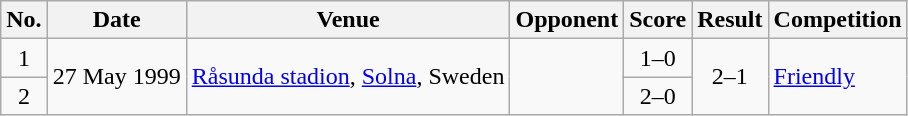<table class="wikitable sortable">
<tr>
<th scope="col">No.</th>
<th scope="col">Date</th>
<th scope="col">Venue</th>
<th scope="col">Opponent</th>
<th scope="col">Score</th>
<th scope="col">Result</th>
<th scope="col">Competition</th>
</tr>
<tr>
<td align="center">1</td>
<td rowspan="2">27 May 1999</td>
<td rowspan="2"><a href='#'>Råsunda stadion</a>, <a href='#'>Solna</a>, Sweden</td>
<td rowspan="2"></td>
<td align="center">1–0</td>
<td rowspan="2" align="center">2–1</td>
<td rowspan="2"><a href='#'>Friendly</a></td>
</tr>
<tr>
<td align="center">2</td>
<td align="center">2–0</td>
</tr>
</table>
